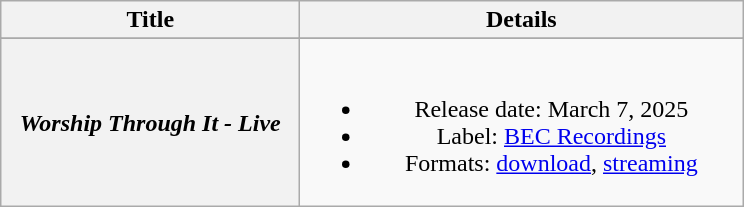<table class="wikitable plainrowheaders" style="text-align:center;">
<tr>
<th style="width:12em;">Title</th>
<th style="width:18em;">Details</th>
</tr>
<tr style="font-size:smaller;">
</tr>
<tr>
<th scope="row"><em>Worship Through It - Live</em></th>
<td><br><ul><li>Release date: March 7, 2025</li><li>Label: <a href='#'>BEC Recordings</a></li><li>Formats: <a href='#'>download</a>, <a href='#'>streaming</a></li></ul></td>
</tr>
</table>
